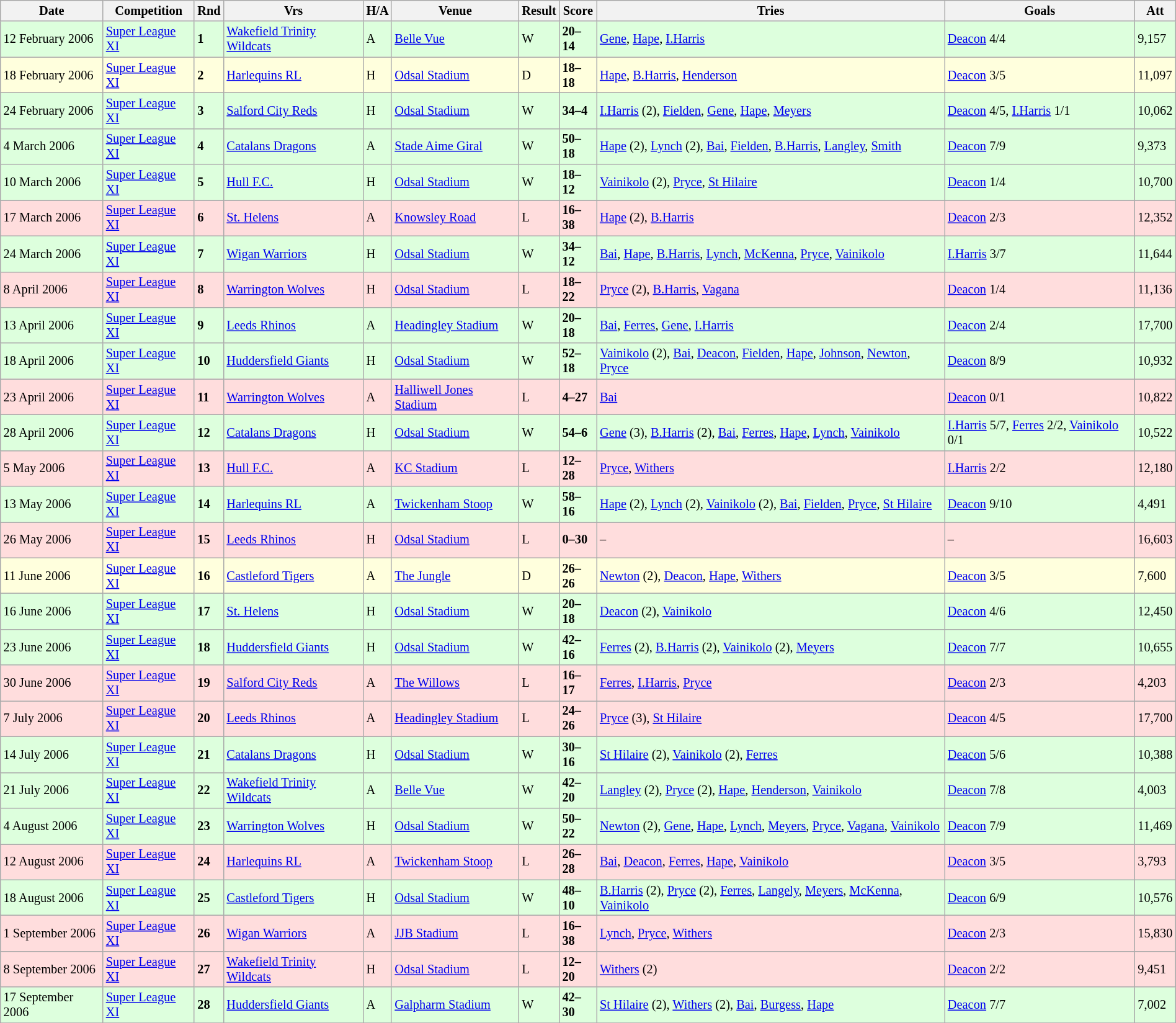<table class="wikitable" style="font-size:85%;" width="100%">
<tr>
<th>Date</th>
<th>Competition</th>
<th>Rnd</th>
<th>Vrs</th>
<th>H/A</th>
<th>Venue</th>
<th>Result</th>
<th>Score</th>
<th>Tries</th>
<th>Goals</th>
<th>Att</th>
</tr>
<tr style="background:#ddffdd;" width=20|>
<td>12 February 2006</td>
<td><a href='#'>Super League XI</a></td>
<td><strong>1</strong></td>
<td><a href='#'>Wakefield Trinity Wildcats</a></td>
<td>A</td>
<td><a href='#'>Belle Vue</a></td>
<td>W</td>
<td><strong>20–14</strong></td>
<td><a href='#'>Gene</a>, <a href='#'>Hape</a>, <a href='#'>I.Harris</a></td>
<td><a href='#'>Deacon</a> 4/4</td>
<td>9,157</td>
</tr>
<tr style="background:#ffffdd"  width=20|>
<td>18 February 2006</td>
<td><a href='#'>Super League XI</a></td>
<td><strong>2</strong></td>
<td><a href='#'>Harlequins RL</a></td>
<td>H</td>
<td><a href='#'>Odsal Stadium</a></td>
<td>D</td>
<td><strong>18–18</strong></td>
<td><a href='#'>Hape</a>, <a href='#'>B.Harris</a>, <a href='#'>Henderson</a></td>
<td><a href='#'>Deacon</a> 3/5</td>
<td>11,097</td>
</tr>
<tr style="background:#ddffdd;" width=20|>
<td>24 February 2006</td>
<td><a href='#'>Super League XI</a></td>
<td><strong>3</strong></td>
<td><a href='#'>Salford City Reds</a></td>
<td>H</td>
<td><a href='#'>Odsal Stadium</a></td>
<td>W</td>
<td><strong>34–4</strong></td>
<td><a href='#'>I.Harris</a> (2), <a href='#'>Fielden</a>, <a href='#'>Gene</a>, <a href='#'>Hape</a>, <a href='#'>Meyers</a></td>
<td><a href='#'>Deacon</a> 4/5, <a href='#'>I.Harris</a> 1/1</td>
<td>10,062</td>
</tr>
<tr style="background:#ddffdd;" width=20|>
<td>4 March 2006</td>
<td><a href='#'>Super League XI</a></td>
<td><strong>4</strong></td>
<td><a href='#'>Catalans Dragons</a></td>
<td>A</td>
<td><a href='#'>Stade Aime Giral</a></td>
<td>W</td>
<td><strong>50–18</strong></td>
<td><a href='#'>Hape</a> (2), <a href='#'>Lynch</a> (2), <a href='#'>Bai</a>, <a href='#'>Fielden</a>, <a href='#'>B.Harris</a>, <a href='#'>Langley</a>, <a href='#'>Smith</a></td>
<td><a href='#'>Deacon</a> 7/9</td>
<td>9,373</td>
</tr>
<tr style="background:#ddffdd;" width=20|>
<td>10 March 2006</td>
<td><a href='#'>Super League XI</a></td>
<td><strong>5</strong></td>
<td><a href='#'>Hull F.C.</a></td>
<td>H</td>
<td><a href='#'>Odsal Stadium</a></td>
<td>W</td>
<td><strong>18–12</strong></td>
<td><a href='#'>Vainikolo</a> (2), <a href='#'>Pryce</a>, <a href='#'>St Hilaire</a></td>
<td><a href='#'>Deacon</a> 1/4</td>
<td>10,700</td>
</tr>
<tr style="background:#ffdddd;" width=20|>
<td>17 March 2006</td>
<td><a href='#'>Super League XI</a></td>
<td><strong>6</strong></td>
<td><a href='#'>St. Helens</a></td>
<td>A</td>
<td><a href='#'>Knowsley Road</a></td>
<td>L</td>
<td><strong>16–38</strong></td>
<td><a href='#'>Hape</a> (2), <a href='#'>B.Harris</a></td>
<td><a href='#'>Deacon</a> 2/3</td>
<td>12,352</td>
</tr>
<tr style="background:#ddffdd;" width=20|>
<td>24 March 2006</td>
<td><a href='#'>Super League XI</a></td>
<td><strong>7</strong></td>
<td><a href='#'>Wigan Warriors</a></td>
<td>H</td>
<td><a href='#'>Odsal Stadium</a></td>
<td>W</td>
<td><strong>34–12</strong></td>
<td><a href='#'>Bai</a>, <a href='#'>Hape</a>, <a href='#'>B.Harris</a>, <a href='#'>Lynch</a>, <a href='#'>McKenna</a>, <a href='#'>Pryce</a>, <a href='#'>Vainikolo</a></td>
<td><a href='#'>I.Harris</a> 3/7</td>
<td>11,644</td>
</tr>
<tr style="background:#ffdddd;" width=20|>
<td>8 April 2006</td>
<td><a href='#'>Super League XI</a></td>
<td><strong>8</strong></td>
<td><a href='#'>Warrington Wolves</a></td>
<td>H</td>
<td><a href='#'>Odsal Stadium</a></td>
<td>L</td>
<td><strong>18–22</strong></td>
<td><a href='#'>Pryce</a> (2), <a href='#'>B.Harris</a>, <a href='#'>Vagana</a></td>
<td><a href='#'>Deacon</a> 1/4</td>
<td>11,136</td>
</tr>
<tr style="background:#ddffdd;" width=20|>
<td>13 April 2006</td>
<td><a href='#'>Super League XI</a></td>
<td><strong>9</strong></td>
<td><a href='#'>Leeds Rhinos</a></td>
<td>A</td>
<td><a href='#'>Headingley Stadium</a></td>
<td>W</td>
<td><strong>20–18</strong></td>
<td><a href='#'>Bai</a>, <a href='#'>Ferres</a>, <a href='#'>Gene</a>, <a href='#'>I.Harris</a></td>
<td><a href='#'>Deacon</a> 2/4</td>
<td>17,700</td>
</tr>
<tr style="background:#ddffdd;" width=20|>
<td>18 April 2006</td>
<td><a href='#'>Super League XI</a></td>
<td><strong>10</strong></td>
<td><a href='#'>Huddersfield Giants</a></td>
<td>H</td>
<td><a href='#'>Odsal Stadium</a></td>
<td>W</td>
<td><strong>52–18</strong></td>
<td><a href='#'>Vainikolo</a> (2), <a href='#'>Bai</a>, <a href='#'>Deacon</a>, <a href='#'>Fielden</a>, <a href='#'>Hape</a>, <a href='#'>Johnson</a>, <a href='#'>Newton</a>, <a href='#'>Pryce</a></td>
<td><a href='#'>Deacon</a> 8/9</td>
<td>10,932</td>
</tr>
<tr style="background:#ffdddd;" width=20|>
<td>23 April 2006</td>
<td><a href='#'>Super League XI</a></td>
<td><strong>11</strong></td>
<td><a href='#'>Warrington Wolves</a></td>
<td>A</td>
<td><a href='#'>Halliwell Jones Stadium</a></td>
<td>L</td>
<td><strong>4–27</strong></td>
<td><a href='#'>Bai</a></td>
<td><a href='#'>Deacon</a> 0/1</td>
<td>10,822</td>
</tr>
<tr style="background:#ddffdd;" width=20|>
<td>28 April 2006</td>
<td><a href='#'>Super League XI</a></td>
<td><strong>12</strong></td>
<td><a href='#'>Catalans Dragons</a></td>
<td>H</td>
<td><a href='#'>Odsal Stadium</a></td>
<td>W</td>
<td><strong>54–6</strong></td>
<td><a href='#'>Gene</a> (3), <a href='#'>B.Harris</a> (2), <a href='#'>Bai</a>, <a href='#'>Ferres</a>, <a href='#'>Hape</a>, <a href='#'>Lynch</a>, <a href='#'>Vainikolo</a></td>
<td><a href='#'>I.Harris</a> 5/7, <a href='#'>Ferres</a> 2/2, <a href='#'>Vainikolo</a> 0/1</td>
<td>10,522</td>
</tr>
<tr style="background:#ffdddd;" width=20|>
<td>5 May 2006</td>
<td><a href='#'>Super League XI</a></td>
<td><strong>13</strong></td>
<td><a href='#'>Hull F.C.</a></td>
<td>A</td>
<td><a href='#'>KC Stadium</a></td>
<td>L</td>
<td><strong>12–28</strong></td>
<td><a href='#'>Pryce</a>, <a href='#'>Withers</a></td>
<td><a href='#'>I.Harris</a> 2/2</td>
<td>12,180</td>
</tr>
<tr style="background:#ddffdd;" width=20|>
<td>13 May 2006</td>
<td><a href='#'>Super League XI</a></td>
<td><strong>14</strong></td>
<td><a href='#'>Harlequins RL</a></td>
<td>A</td>
<td><a href='#'>Twickenham Stoop</a></td>
<td>W</td>
<td><strong>58–16</strong></td>
<td><a href='#'>Hape</a> (2), <a href='#'>Lynch</a> (2), <a href='#'>Vainikolo</a> (2), <a href='#'>Bai</a>, <a href='#'>Fielden</a>, <a href='#'>Pryce</a>, <a href='#'>St Hilaire</a></td>
<td><a href='#'>Deacon</a> 9/10</td>
<td>4,491</td>
</tr>
<tr style="background:#ffdddd;" width=20|>
<td>26 May 2006</td>
<td><a href='#'>Super League XI</a></td>
<td><strong>15</strong></td>
<td><a href='#'>Leeds Rhinos</a></td>
<td>H</td>
<td><a href='#'>Odsal Stadium</a></td>
<td>L</td>
<td><strong>0–30</strong></td>
<td>–</td>
<td>–</td>
<td>16,603</td>
</tr>
<tr style="background:#ffffdd"  width=20|>
<td>11 June 2006</td>
<td><a href='#'>Super League XI</a></td>
<td><strong>16</strong></td>
<td><a href='#'>Castleford Tigers</a></td>
<td>A</td>
<td><a href='#'>The Jungle</a></td>
<td>D</td>
<td><strong>26–26</strong></td>
<td><a href='#'>Newton</a> (2), <a href='#'>Deacon</a>, <a href='#'>Hape</a>, <a href='#'>Withers</a></td>
<td><a href='#'>Deacon</a> 3/5</td>
<td>7,600</td>
</tr>
<tr style="background:#ddffdd;" width=20|>
<td>16 June 2006</td>
<td><a href='#'>Super League XI</a></td>
<td><strong>17</strong></td>
<td><a href='#'>St. Helens</a></td>
<td>H</td>
<td><a href='#'>Odsal Stadium</a></td>
<td>W</td>
<td><strong>20–18</strong></td>
<td><a href='#'>Deacon</a> (2), <a href='#'>Vainikolo</a></td>
<td><a href='#'>Deacon</a> 4/6</td>
<td>12,450</td>
</tr>
<tr style="background:#ddffdd;" width=20|>
<td>23 June 2006</td>
<td><a href='#'>Super League XI</a></td>
<td><strong>18</strong></td>
<td><a href='#'>Huddersfield Giants</a></td>
<td>H</td>
<td><a href='#'>Odsal Stadium</a></td>
<td>W</td>
<td><strong>42–16</strong></td>
<td><a href='#'>Ferres</a> (2), <a href='#'>B.Harris</a> (2), <a href='#'>Vainikolo</a> (2), <a href='#'>Meyers</a></td>
<td><a href='#'>Deacon</a> 7/7</td>
<td>10,655</td>
</tr>
<tr style="background:#ffdddd;" width=20|>
<td>30 June 2006</td>
<td><a href='#'>Super League XI</a></td>
<td><strong>19</strong></td>
<td><a href='#'>Salford City Reds</a></td>
<td>A</td>
<td><a href='#'>The Willows</a></td>
<td>L</td>
<td><strong>16–17</strong></td>
<td><a href='#'>Ferres</a>, <a href='#'>I.Harris</a>, <a href='#'>Pryce</a></td>
<td><a href='#'>Deacon</a> 2/3</td>
<td>4,203</td>
</tr>
<tr style="background:#ffdddd;" width=20|>
<td>7 July 2006</td>
<td><a href='#'>Super League XI</a></td>
<td><strong>20</strong></td>
<td><a href='#'>Leeds Rhinos</a></td>
<td>A</td>
<td><a href='#'>Headingley Stadium</a></td>
<td>L</td>
<td><strong>24–26</strong></td>
<td><a href='#'>Pryce</a> (3), <a href='#'>St Hilaire</a></td>
<td><a href='#'>Deacon</a> 4/5</td>
<td>17,700</td>
</tr>
<tr style="background:#ddffdd;" width=20|>
<td>14 July 2006</td>
<td><a href='#'>Super League XI</a></td>
<td><strong>21</strong></td>
<td><a href='#'>Catalans Dragons</a></td>
<td>H</td>
<td><a href='#'>Odsal Stadium</a></td>
<td>W</td>
<td><strong>30–16</strong></td>
<td><a href='#'>St Hilaire</a> (2), <a href='#'>Vainikolo</a> (2), <a href='#'>Ferres</a></td>
<td><a href='#'>Deacon</a> 5/6</td>
<td>10,388</td>
</tr>
<tr style="background:#ddffdd;" width=20|>
<td>21 July 2006</td>
<td><a href='#'>Super League XI</a></td>
<td><strong>22</strong></td>
<td><a href='#'>Wakefield Trinity Wildcats</a></td>
<td>A</td>
<td><a href='#'>Belle Vue</a></td>
<td>W</td>
<td><strong>42–20</strong></td>
<td><a href='#'>Langley</a> (2), <a href='#'>Pryce</a> (2), <a href='#'>Hape</a>, <a href='#'>Henderson</a>, <a href='#'>Vainikolo</a></td>
<td><a href='#'>Deacon</a> 7/8</td>
<td>4,003</td>
</tr>
<tr style="background:#ddffdd;" width=20|>
<td>4 August 2006</td>
<td><a href='#'>Super League XI</a></td>
<td><strong>23</strong></td>
<td><a href='#'>Warrington Wolves</a></td>
<td>H</td>
<td><a href='#'>Odsal Stadium</a></td>
<td>W</td>
<td><strong>50–22</strong></td>
<td><a href='#'>Newton</a> (2), <a href='#'>Gene</a>, <a href='#'>Hape</a>, <a href='#'>Lynch</a>, <a href='#'>Meyers</a>, <a href='#'>Pryce</a>, <a href='#'>Vagana</a>, <a href='#'>Vainikolo</a></td>
<td><a href='#'>Deacon</a> 7/9</td>
<td>11,469</td>
</tr>
<tr style="background:#ffdddd;" width=20|>
<td>12 August 2006</td>
<td><a href='#'>Super League XI</a></td>
<td><strong>24</strong></td>
<td><a href='#'>Harlequins RL</a></td>
<td>A</td>
<td><a href='#'>Twickenham Stoop</a></td>
<td>L</td>
<td><strong>26–28</strong></td>
<td><a href='#'>Bai</a>, <a href='#'>Deacon</a>, <a href='#'>Ferres</a>, <a href='#'>Hape</a>, <a href='#'>Vainikolo</a></td>
<td><a href='#'>Deacon</a> 3/5</td>
<td>3,793</td>
</tr>
<tr style="background:#ddffdd;" width=20|>
<td>18 August 2006</td>
<td><a href='#'>Super League XI</a></td>
<td><strong>25</strong></td>
<td><a href='#'>Castleford Tigers</a></td>
<td>H</td>
<td><a href='#'>Odsal Stadium</a></td>
<td>W</td>
<td><strong>48–10</strong></td>
<td><a href='#'>B.Harris</a> (2), <a href='#'>Pryce</a> (2), <a href='#'>Ferres</a>, <a href='#'>Langely</a>, <a href='#'>Meyers</a>, <a href='#'>McKenna</a>, <a href='#'>Vainikolo</a></td>
<td><a href='#'>Deacon</a> 6/9</td>
<td>10,576</td>
</tr>
<tr style="background:#ffdddd;" width=20|>
<td>1 September 2006</td>
<td><a href='#'>Super League XI</a></td>
<td><strong>26</strong></td>
<td><a href='#'>Wigan Warriors</a></td>
<td>A</td>
<td><a href='#'>JJB Stadium</a></td>
<td>L</td>
<td><strong>16–38</strong></td>
<td><a href='#'>Lynch</a>, <a href='#'>Pryce</a>, <a href='#'>Withers</a></td>
<td><a href='#'>Deacon</a> 2/3</td>
<td>15,830</td>
</tr>
<tr style="background:#ffdddd;" width=20|>
<td>8 September 2006</td>
<td><a href='#'>Super League XI</a></td>
<td><strong>27</strong></td>
<td><a href='#'>Wakefield Trinity Wildcats</a></td>
<td>H</td>
<td><a href='#'>Odsal Stadium</a></td>
<td>L</td>
<td><strong>12–20</strong></td>
<td><a href='#'>Withers</a> (2)</td>
<td><a href='#'>Deacon</a> 2/2</td>
<td>9,451</td>
</tr>
<tr style="background:#ddffdd;" width=20|>
<td>17 September 2006</td>
<td><a href='#'>Super League XI</a></td>
<td><strong>28</strong></td>
<td><a href='#'>Huddersfield Giants</a></td>
<td>A</td>
<td><a href='#'>Galpharm Stadium</a></td>
<td>W</td>
<td><strong>42–30</strong></td>
<td><a href='#'>St Hilaire</a> (2), <a href='#'>Withers</a> (2), <a href='#'>Bai</a>, <a href='#'>Burgess</a>, <a href='#'>Hape</a></td>
<td><a href='#'>Deacon</a> 7/7</td>
<td>7,002</td>
</tr>
<tr>
</tr>
</table>
